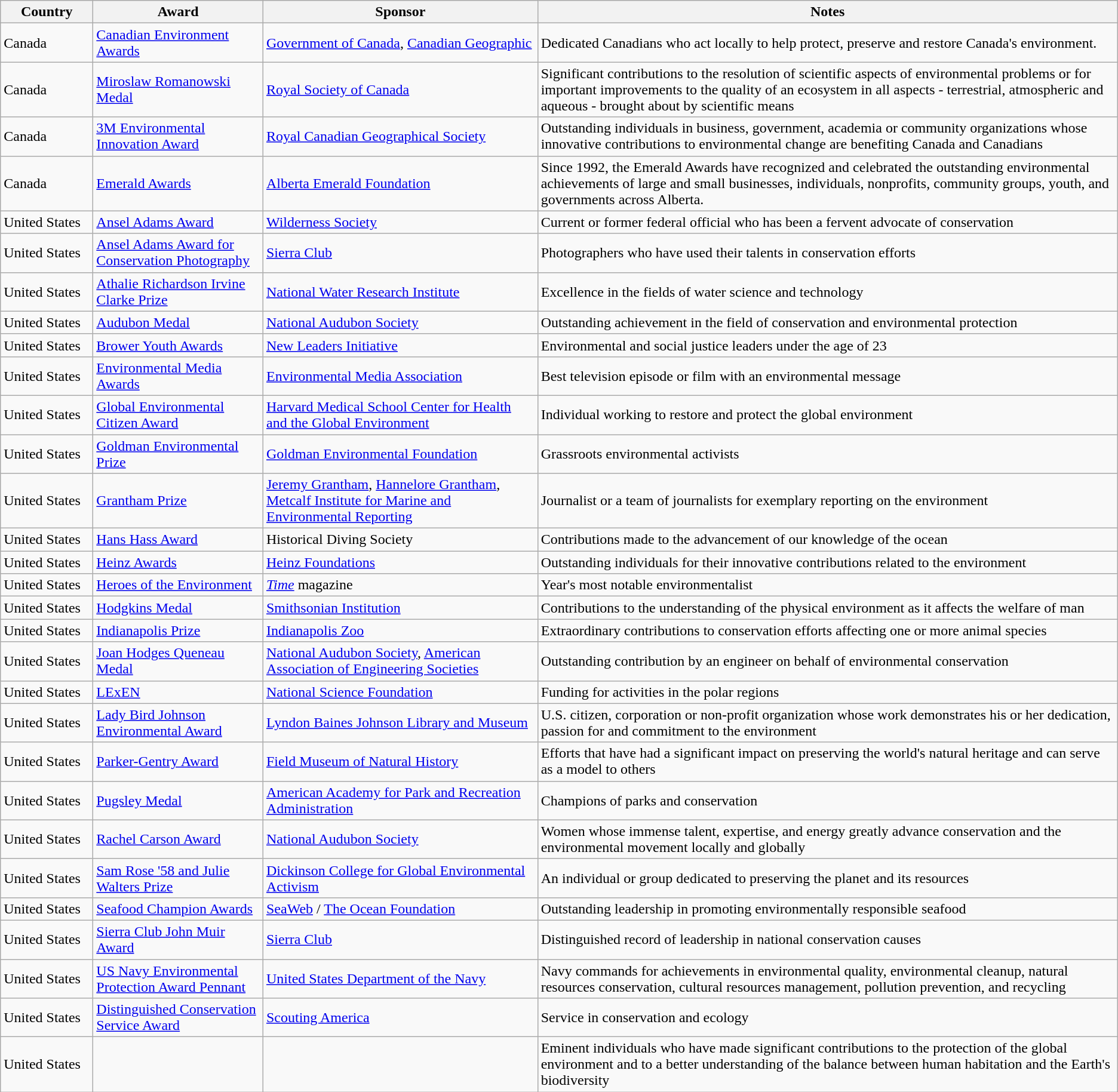<table Class="wikitable sortable">
<tr>
<th style="width:6em;">Country</th>
<th>Award</th>
<th>Sponsor</th>
<th>Notes</th>
</tr>
<tr>
<td>Canada</td>
<td><a href='#'>Canadian Environment Awards</a></td>
<td><a href='#'>Government of Canada</a>, <a href='#'>Canadian Geographic</a></td>
<td>Dedicated Canadians who act locally to help protect, preserve and restore Canada's environment.</td>
</tr>
<tr>
<td>Canada</td>
<td><a href='#'>Miroslaw Romanowski Medal</a></td>
<td><a href='#'>Royal Society of Canada</a></td>
<td>Significant contributions to the resolution of scientific aspects of environmental problems or for important improvements to the quality of an ecosystem in all aspects - terrestrial, atmospheric and aqueous - brought about by scientific means</td>
</tr>
<tr>
<td>Canada</td>
<td><a href='#'>3M Environmental Innovation Award</a></td>
<td><a href='#'>Royal Canadian Geographical Society</a></td>
<td>Outstanding individuals in business, government, academia or community organizations whose innovative contributions to environmental change are benefiting Canada and Canadians</td>
</tr>
<tr>
<td>Canada</td>
<td><a href='#'>Emerald Awards</a></td>
<td><a href='#'>Alberta Emerald Foundation</a></td>
<td>Since 1992, the Emerald Awards have recognized and celebrated the outstanding environmental achievements of large and small businesses, individuals, nonprofits, community groups, youth, and governments across Alberta.</td>
</tr>
<tr>
<td>United States</td>
<td><a href='#'>Ansel Adams Award</a></td>
<td><a href='#'>Wilderness Society</a></td>
<td>Current or former federal official who has been a fervent advocate of conservation</td>
</tr>
<tr>
<td>United States</td>
<td><a href='#'>Ansel Adams Award for Conservation Photography</a></td>
<td><a href='#'>Sierra Club</a></td>
<td>Photographers who have used their talents in conservation efforts</td>
</tr>
<tr>
<td>United States</td>
<td><a href='#'>Athalie Richardson Irvine Clarke Prize</a></td>
<td><a href='#'>National Water Research Institute</a></td>
<td>Excellence in the fields of water science and technology</td>
</tr>
<tr>
<td>United States</td>
<td><a href='#'>Audubon Medal</a></td>
<td><a href='#'>National Audubon Society</a></td>
<td>Outstanding achievement in the field of conservation and environmental protection</td>
</tr>
<tr>
<td>United States</td>
<td><a href='#'>Brower Youth Awards</a></td>
<td><a href='#'>New Leaders Initiative</a></td>
<td>Environmental and social justice leaders under the age of 23</td>
</tr>
<tr>
<td>United States</td>
<td><a href='#'>Environmental Media Awards</a></td>
<td><a href='#'>Environmental Media Association</a></td>
<td>Best television episode or film with an environmental message</td>
</tr>
<tr>
<td>United States</td>
<td><a href='#'>Global Environmental Citizen Award</a></td>
<td><a href='#'>Harvard Medical School Center for Health and the Global Environment</a></td>
<td>Individual working to restore and protect the global environment</td>
</tr>
<tr>
<td>United States</td>
<td><a href='#'>Goldman Environmental Prize</a></td>
<td><a href='#'>Goldman Environmental Foundation</a></td>
<td>Grassroots environmental activists</td>
</tr>
<tr>
<td>United States</td>
<td><a href='#'>Grantham Prize</a></td>
<td><a href='#'>Jeremy Grantham</a>, <a href='#'>Hannelore Grantham</a>, <a href='#'>Metcalf Institute for Marine and Environmental Reporting</a></td>
<td>Journalist or a team of journalists for exemplary reporting on the environment</td>
</tr>
<tr>
<td>United States</td>
<td><a href='#'>Hans Hass Award</a></td>
<td>Historical Diving Society</td>
<td>Contributions made to the advancement of our knowledge of the ocean</td>
</tr>
<tr>
<td>United States</td>
<td><a href='#'>Heinz Awards</a></td>
<td><a href='#'>Heinz Foundations</a></td>
<td>Outstanding individuals for their innovative contributions related to the environment</td>
</tr>
<tr>
<td>United States</td>
<td><a href='#'>Heroes of the Environment</a></td>
<td><em><a href='#'>Time</a></em> magazine</td>
<td>Year's most notable environmentalist</td>
</tr>
<tr>
<td>United States</td>
<td><a href='#'>Hodgkins Medal</a></td>
<td><a href='#'>Smithsonian Institution</a></td>
<td>Contributions to the understanding of the physical environment as it affects the welfare of man</td>
</tr>
<tr>
<td>United States</td>
<td><a href='#'>Indianapolis Prize</a></td>
<td><a href='#'>Indianapolis Zoo</a></td>
<td>Extraordinary contributions to conservation efforts affecting one or more animal species</td>
</tr>
<tr>
<td>United States</td>
<td><a href='#'>Joan Hodges Queneau Medal</a></td>
<td><a href='#'>National Audubon Society</a>, <a href='#'>American Association of Engineering Societies</a></td>
<td>Outstanding contribution by an engineer on behalf of environmental conservation</td>
</tr>
<tr>
<td>United States</td>
<td><a href='#'>LExEN</a></td>
<td><a href='#'>National Science Foundation</a></td>
<td>Funding for activities in the polar regions</td>
</tr>
<tr>
<td>United States</td>
<td><a href='#'>Lady Bird Johnson Environmental Award</a></td>
<td><a href='#'>Lyndon Baines Johnson Library and Museum</a></td>
<td>U.S. citizen, corporation or non-profit organization whose work demonstrates his or her dedication, passion for and commitment to the environment</td>
</tr>
<tr>
<td>United States</td>
<td><a href='#'>Parker-Gentry Award</a></td>
<td><a href='#'>Field Museum of Natural History</a></td>
<td>Efforts that have had a significant impact on preserving the world's natural heritage and can serve as a model to others</td>
</tr>
<tr>
<td>United States</td>
<td><a href='#'>Pugsley Medal</a></td>
<td><a href='#'>American Academy for Park and Recreation Administration</a></td>
<td>Champions of parks and conservation</td>
</tr>
<tr>
<td>United States</td>
<td><a href='#'>Rachel Carson Award</a></td>
<td><a href='#'>National Audubon Society</a></td>
<td>Women whose immense talent, expertise, and energy greatly advance conservation and the environmental movement locally and globally</td>
</tr>
<tr>
<td>United States</td>
<td><a href='#'>Sam Rose '58 and Julie Walters Prize</a></td>
<td><a href='#'>Dickinson College for Global Environmental Activism</a></td>
<td>An individual or group dedicated to preserving the planet and its resources</td>
</tr>
<tr>
<td>United States</td>
<td><a href='#'>Seafood Champion Awards</a></td>
<td><a href='#'>SeaWeb</a> / <a href='#'>The Ocean Foundation</a></td>
<td>Outstanding leadership in promoting environmentally responsible seafood</td>
</tr>
<tr>
<td>United States</td>
<td><a href='#'>Sierra Club John Muir Award</a></td>
<td><a href='#'>Sierra Club</a></td>
<td>Distinguished record of leadership in national conservation causes</td>
</tr>
<tr>
<td>United States</td>
<td><a href='#'>US Navy Environmental Protection Award Pennant</a></td>
<td><a href='#'>United States Department of the Navy</a></td>
<td>Navy commands for achievements in environmental quality, environmental cleanup, natural resources conservation, cultural resources management, pollution prevention, and recycling</td>
</tr>
<tr>
<td>United States</td>
<td><a href='#'>Distinguished Conservation Service Award</a></td>
<td><a href='#'>Scouting America</a></td>
<td>Service in conservation and ecology</td>
</tr>
<tr>
<td>United States</td>
<td></td>
<td></td>
<td>Eminent individuals who have made significant contributions to the protection of the global environment and to a better understanding of the balance between human habitation and the Earth's biodiversity</td>
</tr>
</table>
